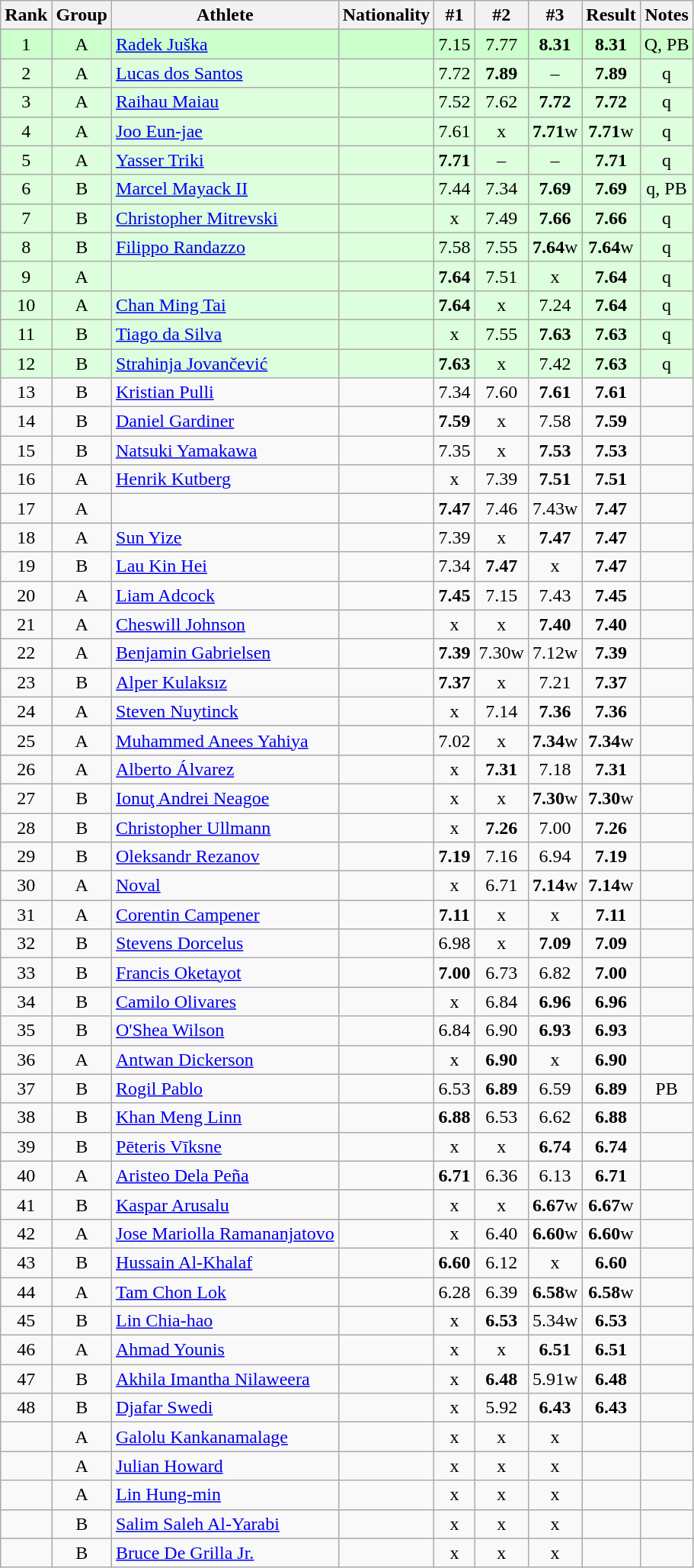<table class="wikitable sortable" style="text-align:center">
<tr>
<th>Rank</th>
<th>Group</th>
<th>Athlete</th>
<th>Nationality</th>
<th>#1</th>
<th>#2</th>
<th>#3</th>
<th>Result</th>
<th>Notes</th>
</tr>
<tr bgcolor=ccffcc>
<td>1</td>
<td>A</td>
<td align="left"><a href='#'>Radek Juška</a></td>
<td align=left></td>
<td>7.15</td>
<td>7.77</td>
<td><strong>8.31</strong></td>
<td><strong>8.31</strong></td>
<td>Q, PB</td>
</tr>
<tr bgcolor=ddffdd>
<td>2</td>
<td>A</td>
<td align="left"><a href='#'>Lucas dos Santos</a></td>
<td align=left></td>
<td>7.72</td>
<td><strong>7.89</strong></td>
<td>–</td>
<td><strong>7.89</strong></td>
<td>q</td>
</tr>
<tr bgcolor=ddffdd>
<td>3</td>
<td>A</td>
<td align="left"><a href='#'>Raihau Maiau</a></td>
<td align=left></td>
<td>7.52</td>
<td>7.62</td>
<td><strong>7.72</strong></td>
<td><strong>7.72</strong></td>
<td>q</td>
</tr>
<tr bgcolor=ddffdd>
<td>4</td>
<td>A</td>
<td align="left"><a href='#'>Joo Eun-jae</a></td>
<td align=left></td>
<td>7.61</td>
<td>x</td>
<td><strong>7.71</strong>w</td>
<td><strong>7.71</strong>w</td>
<td>q</td>
</tr>
<tr bgcolor=ddffdd>
<td>5</td>
<td>A</td>
<td align="left"><a href='#'>Yasser Triki</a></td>
<td align=left></td>
<td><strong>7.71</strong></td>
<td>–</td>
<td>–</td>
<td><strong>7.71</strong></td>
<td>q</td>
</tr>
<tr bgcolor=ddffdd>
<td>6</td>
<td>B</td>
<td align="left"><a href='#'>Marcel Mayack II</a></td>
<td align=left></td>
<td>7.44</td>
<td>7.34</td>
<td><strong>7.69</strong></td>
<td><strong>7.69</strong></td>
<td>q, PB</td>
</tr>
<tr bgcolor=ddffdd>
<td>7</td>
<td>B</td>
<td align="left"><a href='#'>Christopher Mitrevski</a></td>
<td align=left></td>
<td>x</td>
<td>7.49</td>
<td><strong>7.66</strong></td>
<td><strong>7.66</strong></td>
<td>q</td>
</tr>
<tr bgcolor=ddffdd>
<td>8</td>
<td>B</td>
<td align="left"><a href='#'>Filippo Randazzo</a></td>
<td align=left></td>
<td>7.58</td>
<td>7.55</td>
<td><strong>7.64</strong>w</td>
<td><strong>7.64</strong>w</td>
<td>q</td>
</tr>
<tr bgcolor=ddffdd>
<td>9</td>
<td>A</td>
<td align="left"></td>
<td align=left></td>
<td><strong>7.64</strong></td>
<td>7.51</td>
<td>x</td>
<td><strong>7.64</strong></td>
<td>q</td>
</tr>
<tr bgcolor=ddffdd>
<td>10</td>
<td>A</td>
<td align="left"><a href='#'>Chan Ming Tai</a></td>
<td align=left></td>
<td><strong>7.64</strong></td>
<td>x</td>
<td>7.24</td>
<td><strong>7.64</strong></td>
<td>q</td>
</tr>
<tr bgcolor=ddffdd>
<td>11</td>
<td>B</td>
<td align="left"><a href='#'>Tiago da Silva</a></td>
<td align=left></td>
<td>x</td>
<td>7.55</td>
<td><strong>7.63</strong></td>
<td><strong>7.63</strong></td>
<td>q</td>
</tr>
<tr bgcolor=ddffdd>
<td>12</td>
<td>B</td>
<td align="left"><a href='#'>Strahinja Jovančević</a></td>
<td align=left></td>
<td><strong>7.63</strong></td>
<td>x</td>
<td>7.42</td>
<td><strong>7.63</strong></td>
<td>q</td>
</tr>
<tr>
<td>13</td>
<td>B</td>
<td align="left"><a href='#'>Kristian Pulli</a></td>
<td align=left></td>
<td>7.34</td>
<td>7.60</td>
<td><strong>7.61</strong></td>
<td><strong>7.61</strong></td>
<td></td>
</tr>
<tr>
<td>14</td>
<td>B</td>
<td align="left"><a href='#'>Daniel Gardiner</a></td>
<td align=left></td>
<td><strong>7.59</strong></td>
<td>x</td>
<td>7.58</td>
<td><strong>7.59</strong></td>
<td></td>
</tr>
<tr>
<td>15</td>
<td>B</td>
<td align="left"><a href='#'>Natsuki Yamakawa</a></td>
<td align=left></td>
<td>7.35</td>
<td>x</td>
<td><strong>7.53</strong></td>
<td><strong>7.53</strong></td>
<td></td>
</tr>
<tr>
<td>16</td>
<td>A</td>
<td align="left"><a href='#'>Henrik Kutberg</a></td>
<td align=left></td>
<td>x</td>
<td>7.39</td>
<td><strong>7.51</strong></td>
<td><strong>7.51</strong></td>
<td></td>
</tr>
<tr>
<td>17</td>
<td>A</td>
<td align="left"></td>
<td align=left></td>
<td><strong>7.47</strong></td>
<td>7.46</td>
<td>7.43w</td>
<td><strong>7.47</strong></td>
<td></td>
</tr>
<tr>
<td>18</td>
<td>A</td>
<td align="left"><a href='#'>Sun Yize</a></td>
<td align=left></td>
<td>7.39</td>
<td>x</td>
<td><strong>7.47</strong></td>
<td><strong>7.47</strong></td>
<td></td>
</tr>
<tr>
<td>19</td>
<td>B</td>
<td align="left"><a href='#'>Lau Kin Hei</a></td>
<td align=left></td>
<td>7.34</td>
<td><strong>7.47</strong></td>
<td>x</td>
<td><strong>7.47</strong></td>
<td></td>
</tr>
<tr>
<td>20</td>
<td>A</td>
<td align="left"><a href='#'>Liam Adcock</a></td>
<td align=left></td>
<td><strong>7.45</strong></td>
<td>7.15</td>
<td>7.43</td>
<td><strong>7.45</strong></td>
<td></td>
</tr>
<tr>
<td>21</td>
<td>A</td>
<td align="left"><a href='#'>Cheswill Johnson</a></td>
<td align=left></td>
<td>x</td>
<td>x</td>
<td><strong>7.40</strong></td>
<td><strong>7.40</strong></td>
<td></td>
</tr>
<tr>
<td>22</td>
<td>A</td>
<td align="left"><a href='#'>Benjamin Gabrielsen</a></td>
<td align=left></td>
<td><strong>7.39</strong></td>
<td>7.30w</td>
<td>7.12w</td>
<td><strong>7.39</strong></td>
<td></td>
</tr>
<tr>
<td>23</td>
<td>B</td>
<td align="left"><a href='#'>Alper Kulaksız</a></td>
<td align=left></td>
<td><strong>7.37</strong></td>
<td>x</td>
<td>7.21</td>
<td><strong>7.37</strong></td>
<td></td>
</tr>
<tr>
<td>24</td>
<td>A</td>
<td align="left"><a href='#'>Steven Nuytinck</a></td>
<td align=left></td>
<td>x</td>
<td>7.14</td>
<td><strong>7.36</strong></td>
<td><strong>7.36</strong></td>
<td></td>
</tr>
<tr>
<td>25</td>
<td>A</td>
<td align="left"><a href='#'>Muhammed Anees Yahiya</a></td>
<td align=left></td>
<td>7.02</td>
<td>x</td>
<td><strong>7.34</strong>w</td>
<td><strong>7.34</strong>w</td>
<td></td>
</tr>
<tr>
<td>26</td>
<td>A</td>
<td align="left"><a href='#'>Alberto Álvarez</a></td>
<td align=left></td>
<td>x</td>
<td><strong>7.31</strong></td>
<td>7.18</td>
<td><strong>7.31</strong></td>
<td></td>
</tr>
<tr>
<td>27</td>
<td>B</td>
<td align="left"><a href='#'>Ionuţ Andrei Neagoe</a></td>
<td align=left></td>
<td>x</td>
<td>x</td>
<td><strong>7.30</strong>w</td>
<td><strong>7.30</strong>w</td>
<td></td>
</tr>
<tr>
<td>28</td>
<td>B</td>
<td align="left"><a href='#'>Christopher Ullmann</a></td>
<td align=left></td>
<td>x</td>
<td><strong>7.26</strong></td>
<td>7.00</td>
<td><strong>7.26</strong></td>
<td></td>
</tr>
<tr>
<td>29</td>
<td>B</td>
<td align="left"><a href='#'>Oleksandr Rezanov</a></td>
<td align=left></td>
<td><strong>7.19</strong></td>
<td>7.16</td>
<td>6.94</td>
<td><strong>7.19</strong></td>
<td></td>
</tr>
<tr>
<td>30</td>
<td>A</td>
<td align="left"><a href='#'>Noval</a></td>
<td align=left></td>
<td>x</td>
<td>6.71</td>
<td><strong>7.14</strong>w</td>
<td><strong>7.14</strong>w</td>
<td></td>
</tr>
<tr>
<td>31</td>
<td>A</td>
<td align="left"><a href='#'>Corentin Campener</a></td>
<td align=left></td>
<td><strong>7.11</strong></td>
<td>x</td>
<td>x</td>
<td><strong>7.11</strong></td>
<td></td>
</tr>
<tr>
<td>32</td>
<td>B</td>
<td align="left"><a href='#'>Stevens Dorcelus</a></td>
<td align=left></td>
<td>6.98</td>
<td>x</td>
<td><strong>7.09</strong></td>
<td><strong>7.09</strong></td>
<td></td>
</tr>
<tr>
<td>33</td>
<td>B</td>
<td align="left"><a href='#'>Francis Oketayot</a></td>
<td align=left></td>
<td><strong>7.00</strong></td>
<td>6.73</td>
<td>6.82</td>
<td><strong>7.00</strong></td>
<td></td>
</tr>
<tr>
<td>34</td>
<td>B</td>
<td align="left"><a href='#'>Camilo Olivares</a></td>
<td align=left></td>
<td>x</td>
<td>6.84</td>
<td><strong>6.96</strong></td>
<td><strong>6.96</strong></td>
<td></td>
</tr>
<tr>
<td>35</td>
<td>B</td>
<td align="left"><a href='#'>O'Shea Wilson</a></td>
<td align=left></td>
<td>6.84</td>
<td>6.90</td>
<td><strong>6.93</strong></td>
<td><strong>6.93</strong></td>
<td></td>
</tr>
<tr>
<td>36</td>
<td>A</td>
<td align="left"><a href='#'>Antwan Dickerson</a></td>
<td align=left></td>
<td>x</td>
<td><strong>6.90</strong></td>
<td>x</td>
<td><strong>6.90</strong></td>
<td></td>
</tr>
<tr>
<td>37</td>
<td>B</td>
<td align="left"><a href='#'>Rogil Pablo</a></td>
<td align=left></td>
<td>6.53</td>
<td><strong>6.89</strong></td>
<td>6.59</td>
<td><strong>6.89</strong></td>
<td>PB</td>
</tr>
<tr>
<td>38</td>
<td>B</td>
<td align="left"><a href='#'>Khan Meng Linn</a></td>
<td align=left></td>
<td><strong>6.88</strong></td>
<td>6.53</td>
<td>6.62</td>
<td><strong>6.88</strong></td>
<td></td>
</tr>
<tr>
<td>39</td>
<td>B</td>
<td align="left"><a href='#'>Pēteris Vīksne</a></td>
<td align=left></td>
<td>x</td>
<td>x</td>
<td><strong>6.74</strong></td>
<td><strong>6.74</strong></td>
<td></td>
</tr>
<tr>
<td>40</td>
<td>A</td>
<td align="left"><a href='#'>Aristeo Dela Peña</a></td>
<td align=left></td>
<td><strong>6.71</strong></td>
<td>6.36</td>
<td>6.13</td>
<td><strong>6.71</strong></td>
<td></td>
</tr>
<tr>
<td>41</td>
<td>B</td>
<td align="left"><a href='#'>Kaspar Arusalu</a></td>
<td align=left></td>
<td>x</td>
<td>x</td>
<td><strong>6.67</strong>w</td>
<td><strong>6.67</strong>w</td>
<td></td>
</tr>
<tr>
<td>42</td>
<td>A</td>
<td align="left"><a href='#'>Jose Mariolla Ramananjatovo</a></td>
<td align=left></td>
<td>x</td>
<td>6.40</td>
<td><strong>6.60</strong>w</td>
<td><strong>6.60</strong>w</td>
<td></td>
</tr>
<tr>
<td>43</td>
<td>B</td>
<td align="left"><a href='#'>Hussain Al-Khalaf</a></td>
<td align=left></td>
<td><strong>6.60</strong></td>
<td>6.12</td>
<td>x</td>
<td><strong>6.60</strong></td>
<td></td>
</tr>
<tr>
<td>44</td>
<td>A</td>
<td align="left"><a href='#'>Tam Chon Lok</a></td>
<td align=left></td>
<td>6.28</td>
<td>6.39</td>
<td><strong>6.58</strong>w</td>
<td><strong>6.58</strong>w</td>
<td></td>
</tr>
<tr>
<td>45</td>
<td>B</td>
<td align="left"><a href='#'>Lin Chia-hao</a></td>
<td align=left></td>
<td>x</td>
<td><strong>6.53</strong></td>
<td>5.34w</td>
<td><strong>6.53</strong></td>
<td></td>
</tr>
<tr>
<td>46</td>
<td>A</td>
<td align="left"><a href='#'>Ahmad Younis</a></td>
<td align=left></td>
<td>x</td>
<td>x</td>
<td><strong>6.51</strong></td>
<td><strong>6.51</strong></td>
<td></td>
</tr>
<tr>
<td>47</td>
<td>B</td>
<td align="left"><a href='#'>Akhila Imantha Nilaweera</a></td>
<td align=left></td>
<td>x</td>
<td><strong>6.48</strong></td>
<td>5.91w</td>
<td><strong>6.48</strong></td>
<td></td>
</tr>
<tr>
<td>48</td>
<td>B</td>
<td align="left"><a href='#'>Djafar Swedi</a></td>
<td align=left></td>
<td>x</td>
<td>5.92</td>
<td><strong>6.43</strong></td>
<td><strong>6.43</strong></td>
<td></td>
</tr>
<tr>
<td></td>
<td>A</td>
<td align="left"><a href='#'>Galolu Kankanamalage</a></td>
<td align=left></td>
<td>x</td>
<td>x</td>
<td>x</td>
<td><strong></strong></td>
<td></td>
</tr>
<tr>
<td></td>
<td>A</td>
<td align="left"><a href='#'>Julian Howard</a></td>
<td align=left></td>
<td>x</td>
<td>x</td>
<td>x</td>
<td><strong></strong></td>
<td></td>
</tr>
<tr>
<td></td>
<td>A</td>
<td align="left"><a href='#'>Lin Hung-min</a></td>
<td align=left></td>
<td>x</td>
<td>x</td>
<td>x</td>
<td><strong></strong></td>
<td></td>
</tr>
<tr>
<td></td>
<td>B</td>
<td align="left"><a href='#'>Salim Saleh Al-Yarabi</a></td>
<td align=left></td>
<td>x</td>
<td>x</td>
<td>x</td>
<td><strong></strong></td>
<td></td>
</tr>
<tr>
<td></td>
<td>B</td>
<td align="left"><a href='#'>Bruce De Grilla Jr.</a></td>
<td align=left></td>
<td>x</td>
<td>x</td>
<td>x</td>
<td><strong></strong></td>
<td></td>
</tr>
</table>
